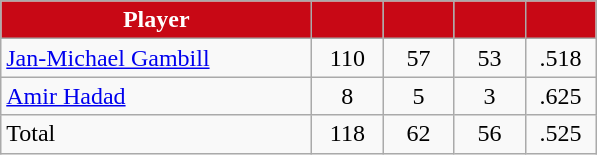<table class="wikitable" style="text-align:center">
<tr>
<th style="background:#C80815; color:white" width="200px">Player</th>
<th style="background:#C80815; color:white" width="40px"></th>
<th style="background:#C80815; color:white" width="40px"></th>
<th style="background:#C80815; color:white" width="40px"></th>
<th style="background:#C80815; color:white" width="40px"></th>
</tr>
<tr>
<td style="text-align:left"><a href='#'>Jan-Michael Gambill</a></td>
<td>110</td>
<td>57</td>
<td>53</td>
<td>.518</td>
</tr>
<tr>
<td style="text-align:left"><a href='#'>Amir Hadad</a></td>
<td>8</td>
<td>5</td>
<td>3</td>
<td>.625</td>
</tr>
<tr>
<td style="text-align:left">Total</td>
<td>118</td>
<td>62</td>
<td>56</td>
<td>.525</td>
</tr>
</table>
